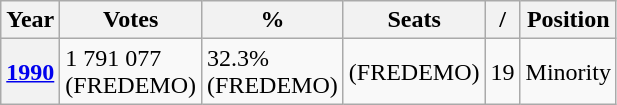<table class="wikitable">
<tr>
<th>Year</th>
<th>Votes</th>
<th>%</th>
<th>Seats</th>
<th>/</th>
<th>Position</th>
</tr>
<tr>
<th><a href='#'>1990</a></th>
<td>1 791 077<br>(FREDEMO)</td>
<td>32.3%<br>(FREDEMO)</td>
<td>(FREDEMO)</td>
<td>19</td>
<td>Minority</td>
</tr>
</table>
